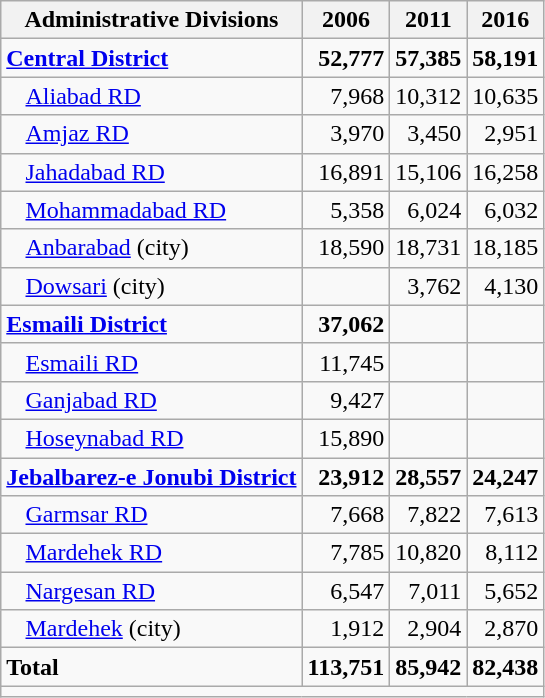<table class="wikitable">
<tr>
<th>Administrative Divisions</th>
<th>2006</th>
<th>2011</th>
<th>2016</th>
</tr>
<tr>
<td><strong><a href='#'>Central District</a></strong></td>
<td style="text-align: right;"><strong>52,777</strong></td>
<td style="text-align: right;"><strong>57,385</strong></td>
<td style="text-align: right;"><strong>58,191</strong></td>
</tr>
<tr>
<td style="padding-left: 1em;"><a href='#'>Aliabad RD</a></td>
<td style="text-align: right;">7,968</td>
<td style="text-align: right;">10,312</td>
<td style="text-align: right;">10,635</td>
</tr>
<tr>
<td style="padding-left: 1em;"><a href='#'>Amjaz RD</a></td>
<td style="text-align: right;">3,970</td>
<td style="text-align: right;">3,450</td>
<td style="text-align: right;">2,951</td>
</tr>
<tr>
<td style="padding-left: 1em;"><a href='#'>Jahadabad RD</a></td>
<td style="text-align: right;">16,891</td>
<td style="text-align: right;">15,106</td>
<td style="text-align: right;">16,258</td>
</tr>
<tr>
<td style="padding-left: 1em;"><a href='#'>Mohammadabad RD</a></td>
<td style="text-align: right;">5,358</td>
<td style="text-align: right;">6,024</td>
<td style="text-align: right;">6,032</td>
</tr>
<tr>
<td style="padding-left: 1em;"><a href='#'>Anbarabad</a> (city)</td>
<td style="text-align: right;">18,590</td>
<td style="text-align: right;">18,731</td>
<td style="text-align: right;">18,185</td>
</tr>
<tr>
<td style="padding-left: 1em;"><a href='#'>Dowsari</a> (city)</td>
<td style="text-align: right;"></td>
<td style="text-align: right;">3,762</td>
<td style="text-align: right;">4,130</td>
</tr>
<tr>
<td><strong><a href='#'>Esmaili District</a></strong></td>
<td style="text-align: right;"><strong>37,062</strong></td>
<td style="text-align: right;"></td>
<td style="text-align: right;"></td>
</tr>
<tr>
<td style="padding-left: 1em;"><a href='#'>Esmaili RD</a></td>
<td style="text-align: right;">11,745</td>
<td style="text-align: right;"></td>
<td style="text-align: right;"></td>
</tr>
<tr>
<td style="padding-left: 1em;"><a href='#'>Ganjabad RD</a></td>
<td style="text-align: right;">9,427</td>
<td style="text-align: right;"></td>
<td style="text-align: right;"></td>
</tr>
<tr>
<td style="padding-left: 1em;"><a href='#'>Hoseynabad RD</a></td>
<td style="text-align: right;">15,890</td>
<td style="text-align: right;"></td>
<td style="text-align: right;"></td>
</tr>
<tr>
<td><strong><a href='#'>Jebalbarez-e Jonubi District</a></strong></td>
<td style="text-align: right;"><strong>23,912</strong></td>
<td style="text-align: right;"><strong>28,557</strong></td>
<td style="text-align: right;"><strong>24,247</strong></td>
</tr>
<tr>
<td style="padding-left: 1em;"><a href='#'>Garmsar RD</a></td>
<td style="text-align: right;">7,668</td>
<td style="text-align: right;">7,822</td>
<td style="text-align: right;">7,613</td>
</tr>
<tr>
<td style="padding-left: 1em;"><a href='#'>Mardehek RD</a></td>
<td style="text-align: right;">7,785</td>
<td style="text-align: right;">10,820</td>
<td style="text-align: right;">8,112</td>
</tr>
<tr>
<td style="padding-left: 1em;"><a href='#'>Nargesan RD</a></td>
<td style="text-align: right;">6,547</td>
<td style="text-align: right;">7,011</td>
<td style="text-align: right;">5,652</td>
</tr>
<tr>
<td style="padding-left: 1em;"><a href='#'>Mardehek</a> (city)</td>
<td style="text-align: right;">1,912</td>
<td style="text-align: right;">2,904</td>
<td style="text-align: right;">2,870</td>
</tr>
<tr>
<td><strong>Total</strong></td>
<td style="text-align: right;"><strong>113,751</strong></td>
<td style="text-align: right;"><strong>85,942</strong></td>
<td style="text-align: right;"><strong>82,438</strong></td>
</tr>
<tr>
<td colspan=4></td>
</tr>
</table>
